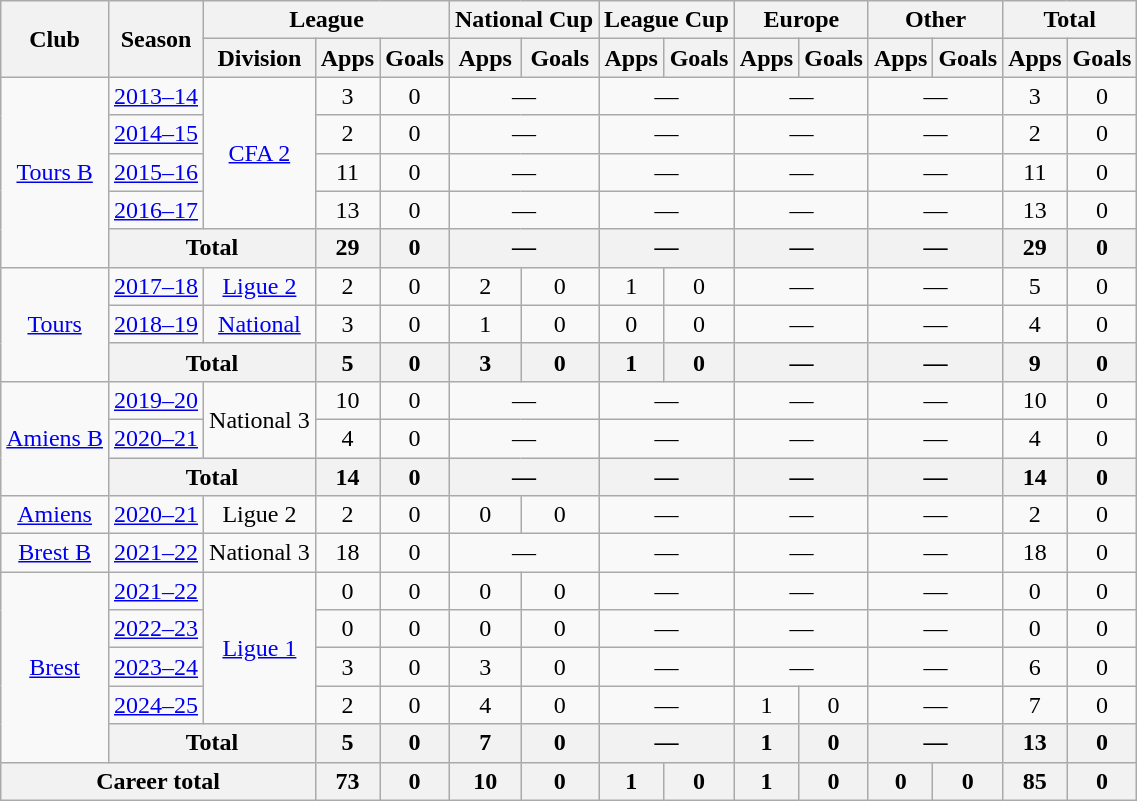<table class="wikitable" style="text-align:center">
<tr>
<th rowspan="2">Club</th>
<th rowspan="2">Season</th>
<th colspan="3">League</th>
<th colspan="2">National Cup</th>
<th colspan="2">League Cup</th>
<th colspan="2">Europe</th>
<th colspan="2">Other</th>
<th colspan="2">Total</th>
</tr>
<tr>
<th>Division</th>
<th>Apps</th>
<th>Goals</th>
<th>Apps</th>
<th>Goals</th>
<th>Apps</th>
<th>Goals</th>
<th>Apps</th>
<th>Goals</th>
<th>Apps</th>
<th>Goals</th>
<th>Apps</th>
<th>Goals</th>
</tr>
<tr>
<td rowspan="5"><a href='#'>Tours B</a></td>
<td><a href='#'>2013–14</a></td>
<td rowspan="4"><a href='#'>CFA 2</a></td>
<td>3</td>
<td>0</td>
<td colspan="2">—</td>
<td colspan="2">—</td>
<td colspan="2">—</td>
<td colspan="2">—</td>
<td>3</td>
<td>0</td>
</tr>
<tr>
<td><a href='#'>2014–15</a></td>
<td>2</td>
<td>0</td>
<td colspan="2">—</td>
<td colspan="2">—</td>
<td colspan="2">—</td>
<td colspan="2">—</td>
<td>2</td>
<td>0</td>
</tr>
<tr>
<td><a href='#'>2015–16</a></td>
<td>11</td>
<td>0</td>
<td colspan="2">—</td>
<td colspan="2">—</td>
<td colspan="2">—</td>
<td colspan="2">—</td>
<td>11</td>
<td>0</td>
</tr>
<tr>
<td><a href='#'>2016–17</a></td>
<td>13</td>
<td>0</td>
<td colspan="2">—</td>
<td colspan="2">—</td>
<td colspan="2">—</td>
<td colspan="2">—</td>
<td>13</td>
<td>0</td>
</tr>
<tr>
<th colspan="2">Total</th>
<th>29</th>
<th>0</th>
<th colspan="2">—</th>
<th colspan="2">—</th>
<th colspan="2">—</th>
<th colspan="2">—</th>
<th>29</th>
<th>0</th>
</tr>
<tr>
<td rowspan="3"><a href='#'>Tours</a></td>
<td><a href='#'>2017–18</a></td>
<td><a href='#'>Ligue 2</a></td>
<td>2</td>
<td>0</td>
<td>2</td>
<td>0</td>
<td>1</td>
<td>0</td>
<td colspan="2">—</td>
<td colspan="2">—</td>
<td>5</td>
<td>0</td>
</tr>
<tr>
<td><a href='#'>2018–19</a></td>
<td><a href='#'>National</a></td>
<td>3</td>
<td>0</td>
<td>1</td>
<td>0</td>
<td>0</td>
<td>0</td>
<td colspan="2">—</td>
<td colspan="2">—</td>
<td>4</td>
<td>0</td>
</tr>
<tr>
<th colspan="2">Total</th>
<th>5</th>
<th>0</th>
<th>3</th>
<th>0</th>
<th>1</th>
<th>0</th>
<th colspan="2">—</th>
<th colspan="2">—</th>
<th>9</th>
<th>0</th>
</tr>
<tr>
<td rowspan="3"><a href='#'>Amiens B</a></td>
<td><a href='#'>2019–20</a></td>
<td rowspan="2">National 3</td>
<td>10</td>
<td>0</td>
<td colspan="2">—</td>
<td colspan="2">—</td>
<td colspan="2">—</td>
<td colspan="2">—</td>
<td>10</td>
<td>0</td>
</tr>
<tr>
<td><a href='#'>2020–21</a></td>
<td>4</td>
<td>0</td>
<td colspan="2">—</td>
<td colspan="2">—</td>
<td colspan="2">—</td>
<td colspan="2">—</td>
<td>4</td>
<td>0</td>
</tr>
<tr>
<th colspan="2">Total</th>
<th>14</th>
<th>0</th>
<th colspan="2">—</th>
<th colspan="2">—</th>
<th colspan="2">—</th>
<th colspan="2">—</th>
<th>14</th>
<th>0</th>
</tr>
<tr>
<td><a href='#'>Amiens</a></td>
<td><a href='#'>2020–21</a></td>
<td>Ligue 2</td>
<td>2</td>
<td>0</td>
<td>0</td>
<td>0</td>
<td colspan="2">—</td>
<td colspan="2">—</td>
<td colspan="2">—</td>
<td>2</td>
<td>0</td>
</tr>
<tr>
<td><a href='#'>Brest B</a></td>
<td><a href='#'>2021–22</a></td>
<td>National 3</td>
<td>18</td>
<td>0</td>
<td colspan="2">—</td>
<td colspan="2">—</td>
<td colspan="2">—</td>
<td colspan="2">—</td>
<td>18</td>
<td>0</td>
</tr>
<tr>
<td rowspan="5"><a href='#'>Brest</a></td>
<td><a href='#'>2021–22</a></td>
<td rowspan="4"><a href='#'>Ligue 1</a></td>
<td>0</td>
<td>0</td>
<td>0</td>
<td>0</td>
<td colspan="2">—</td>
<td colspan="2">—</td>
<td colspan="2">—</td>
<td>0</td>
<td>0</td>
</tr>
<tr>
<td><a href='#'>2022–23</a></td>
<td>0</td>
<td>0</td>
<td>0</td>
<td>0</td>
<td colspan="2">—</td>
<td colspan="2">—</td>
<td colspan="2">—</td>
<td>0</td>
<td>0</td>
</tr>
<tr>
<td><a href='#'>2023–24</a></td>
<td>3</td>
<td>0</td>
<td>3</td>
<td>0</td>
<td colspan="2">—</td>
<td colspan="2">—</td>
<td colspan="2">—</td>
<td>6</td>
<td>0</td>
</tr>
<tr>
<td><a href='#'>2024–25</a></td>
<td>2</td>
<td>0</td>
<td>4</td>
<td>0</td>
<td colspan="2">—</td>
<td>1</td>
<td>0</td>
<td colspan="2">—</td>
<td>7</td>
<td>0</td>
</tr>
<tr>
<th colspan="2">Total</th>
<th>5</th>
<th>0</th>
<th>7</th>
<th>0</th>
<th colspan="2">—</th>
<th>1</th>
<th>0</th>
<th colspan="2">—</th>
<th>13</th>
<th>0</th>
</tr>
<tr>
<th colspan="3">Career total</th>
<th>73</th>
<th>0</th>
<th>10</th>
<th>0</th>
<th>1</th>
<th>0</th>
<th>1</th>
<th>0</th>
<th>0</th>
<th>0</th>
<th>85</th>
<th>0</th>
</tr>
</table>
